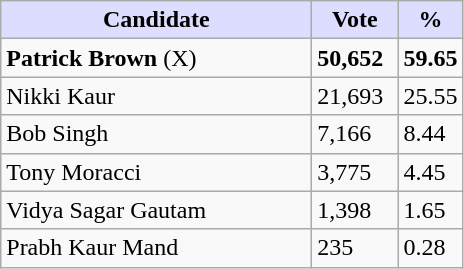<table class="wikitable">
<tr>
<th style="background:#ddf; width:200px;">Candidate</th>
<th style="background:#ddf; width:50px;">Vote</th>
<th style="background:#ddf; width:30px;">%</th>
</tr>
<tr>
<td><strong>Patrick Brown</strong> (X)</td>
<td><strong>50,652</strong></td>
<td><strong>59.65</strong></td>
</tr>
<tr>
<td>Nikki Kaur</td>
<td>21,693</td>
<td>25.55</td>
</tr>
<tr>
<td>Bob Singh</td>
<td>7,166</td>
<td>8.44</td>
</tr>
<tr>
<td>Tony Moracci</td>
<td>3,775</td>
<td>4.45</td>
</tr>
<tr>
<td>Vidya Sagar Gautam</td>
<td>1,398</td>
<td>1.65</td>
</tr>
<tr>
<td>Prabh Kaur Mand</td>
<td>235</td>
<td>0.28</td>
</tr>
</table>
